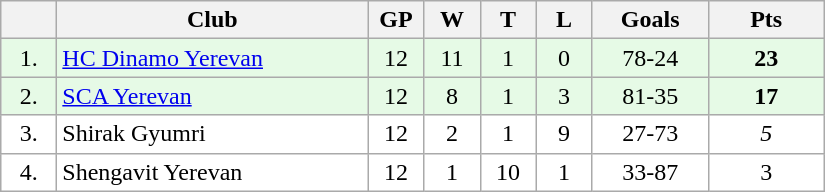<table class="wikitable">
<tr>
<th width="30"></th>
<th width="200">Club</th>
<th width="30">GP</th>
<th width="30">W</th>
<th width="30">T</th>
<th width="30">L</th>
<th width="70">Goals</th>
<th width="70">Pts</th>
</tr>
<tr bgcolor="#e6fae6" align="center">
<td>1.</td>
<td align="left"><a href='#'>HC Dinamo Yerevan</a></td>
<td>12</td>
<td>11</td>
<td>1</td>
<td>0</td>
<td>78-24</td>
<td><strong>23</strong></td>
</tr>
<tr bgcolor="#e6fae6" align="center">
<td>2.</td>
<td align="left"><a href='#'>SCA Yerevan</a></td>
<td>12</td>
<td>8</td>
<td>1</td>
<td>3</td>
<td>81-35</td>
<td><strong>17</strong></td>
</tr>
<tr bgcolor="#FFFFFF" align="center">
<td>3.</td>
<td align="left">Shirak Gyumri</td>
<td>12</td>
<td>2</td>
<td>1</td>
<td>9</td>
<td>27-73</td>
<td><em>5<strong></td>
</tr>
<tr bgcolor="#FFFFFF" align="center">
<td>4.</td>
<td align="left">Shengavit Yerevan</td>
<td>12</td>
<td>1</td>
<td>10</td>
<td>1</td>
<td>33-87</td>
<td></strong>3<strong></td>
</tr>
</table>
